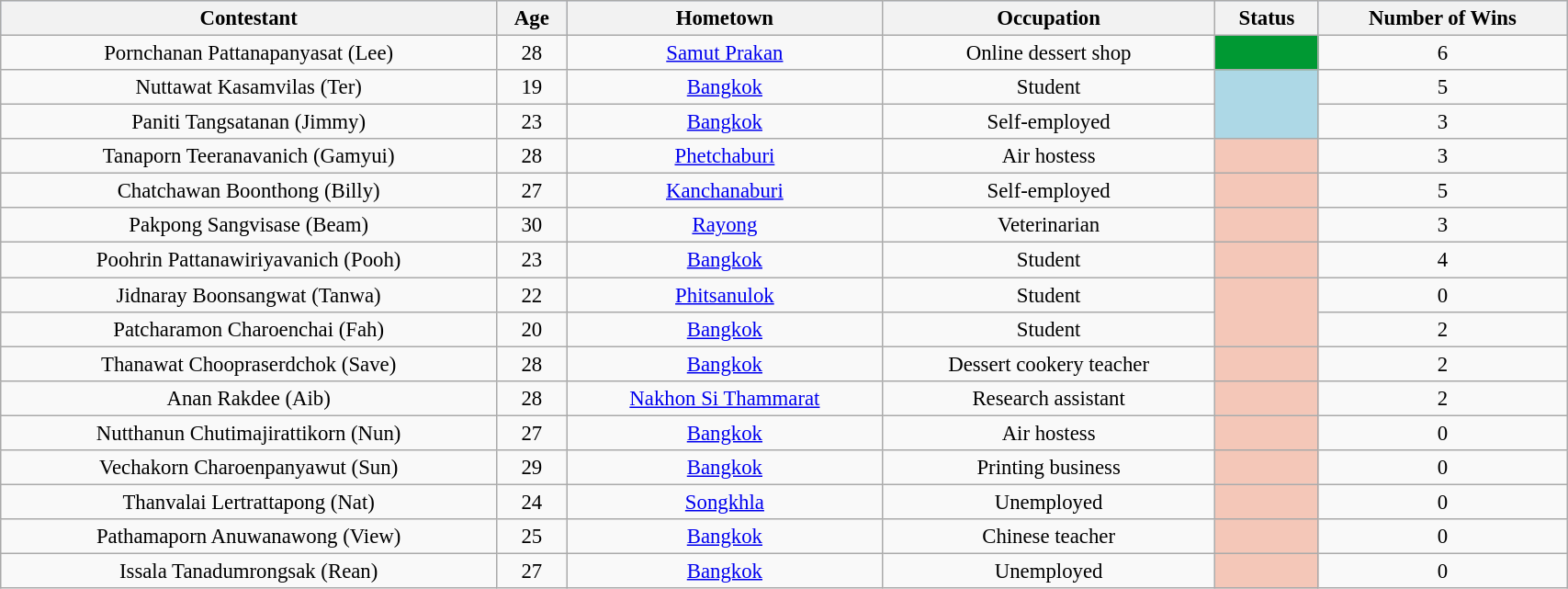<table class="wikitable sortable" style="text-align:center; font-size:95%; width:90%;">
<tr style="background:#C1D8FF;">
<th>Contestant</th>
<th>Age</th>
<th>Hometown</th>
<th>Occupation</th>
<th>Status</th>
<th>Number of Wins</th>
</tr>
<tr>
<td>Pornchanan Pattanapanyasat (Lee)</td>
<td>28</td>
<td><a href='#'>Samut Prakan</a></td>
<td>Online dessert shop</td>
<td bgcolor=009933><span> </span></td>
<td>6</td>
</tr>
<tr>
<td>Nuttawat Kasamvilas (Ter)</td>
<td>19</td>
<td><a href='#'>Bangkok</a></td>
<td>Student</td>
<td rowspan="2" bgcolor=lightblue></td>
<td>5</td>
</tr>
<tr>
<td>Paniti Tangsatanan (Jimmy)</td>
<td>23</td>
<td><a href='#'>Bangkok</a></td>
<td>Self-employed</td>
<td>3</td>
</tr>
<tr>
<td>Tanaporn Teeranavanich (Gamyui)</td>
<td>28</td>
<td><a href='#'>Phetchaburi</a></td>
<td>Air hostess</td>
<td bgcolor=F4C7B8></td>
<td>3</td>
</tr>
<tr>
<td>Chatchawan Boonthong (Billy)</td>
<td>27</td>
<td><a href='#'>Kanchanaburi</a></td>
<td>Self-employed</td>
<td bgcolor=F4C7B8></td>
<td>5</td>
</tr>
<tr>
<td>Pakpong Sangvisase (Beam)</td>
<td>30</td>
<td><a href='#'>Rayong</a></td>
<td>Veterinarian</td>
<td bgcolor=F4C7B8></td>
<td>3</td>
</tr>
<tr>
<td>Poohrin Pattanawiriyavanich (Pooh)</td>
<td>23</td>
<td><a href='#'>Bangkok</a></td>
<td>Student</td>
<td bgcolor=F4C7B8></td>
<td>4</td>
</tr>
<tr>
<td>Jidnaray Boonsangwat (Tanwa)</td>
<td>22</td>
<td><a href='#'>Phitsanulok</a></td>
<td>Student</td>
<td rowspan="2" bgcolor=F4C7B8></td>
<td>0</td>
</tr>
<tr>
<td>Patcharamon Charoenchai (Fah)</td>
<td>20</td>
<td><a href='#'>Bangkok</a></td>
<td>Student</td>
<td>2</td>
</tr>
<tr>
<td>Thanawat Choopraserdchok (Save)</td>
<td>28</td>
<td><a href='#'>Bangkok</a></td>
<td>Dessert cookery teacher</td>
<td bgcolor=F4C7B8></td>
<td>2</td>
</tr>
<tr>
<td>Anan Rakdee (Aib)</td>
<td>28</td>
<td><a href='#'>Nakhon Si Thammarat</a></td>
<td>Research assistant</td>
<td bgcolor=F4C7B8></td>
<td>2</td>
</tr>
<tr>
<td>Nutthanun Chutimajirattikorn (Nun)</td>
<td>27</td>
<td><a href='#'>Bangkok</a></td>
<td>Air hostess</td>
<td bgcolor=F4C7B8></td>
<td>0</td>
</tr>
<tr>
<td>Vechakorn Charoenpanyawut (Sun)</td>
<td>29</td>
<td><a href='#'>Bangkok</a></td>
<td>Printing business</td>
<td bgcolor=F4C7B8></td>
<td>0</td>
</tr>
<tr>
<td>Thanvalai Lertrattapong (Nat)</td>
<td>24</td>
<td><a href='#'>Songkhla</a></td>
<td>Unemployed</td>
<td bgcolor=F4C7B8></td>
<td>0</td>
</tr>
<tr>
<td>Pathamaporn Anuwanawong (View)</td>
<td>25</td>
<td><a href='#'>Bangkok</a></td>
<td>Chinese teacher</td>
<td bgcolor=F4C7B8></td>
<td>0</td>
</tr>
<tr>
<td>Issala Tanadumrongsak (Rean)</td>
<td>27</td>
<td><a href='#'>Bangkok</a></td>
<td>Unemployed</td>
<td bgcolor=F4C7B8></td>
<td>0</td>
</tr>
</table>
